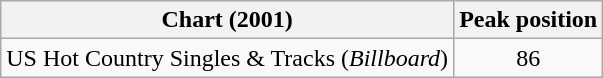<table class="wikitable">
<tr>
<th>Chart (2001)</th>
<th>Peak position</th>
</tr>
<tr>
<td>US Hot Country Singles & Tracks (<em>Billboard</em>)</td>
<td align="center">86</td>
</tr>
</table>
